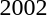<table>
<tr>
<td>2002</td>
<td></td>
<td></td>
<td><br></td>
</tr>
</table>
